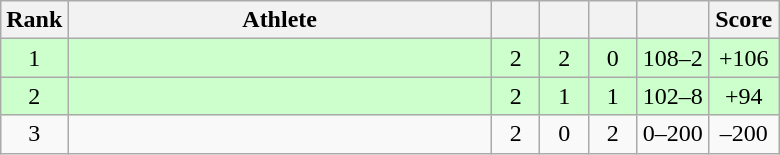<table class="wikitable" style="text-align: center;">
<tr>
<th width=25>Rank</th>
<th width=275>Athlete</th>
<th width=25></th>
<th width=25></th>
<th width=25></th>
<th width=40></th>
<th width=40>Score</th>
</tr>
<tr bgcolor=ccffcc>
<td>1</td>
<td align=left></td>
<td>2</td>
<td>2</td>
<td>0</td>
<td>108–2</td>
<td>+106</td>
</tr>
<tr bgcolor=ccffcc>
<td>2</td>
<td align=left></td>
<td>2</td>
<td>1</td>
<td>1</td>
<td>102–8</td>
<td>+94</td>
</tr>
<tr>
<td>3</td>
<td align=left></td>
<td>2</td>
<td>0</td>
<td>2</td>
<td>0–200</td>
<td>–200</td>
</tr>
</table>
